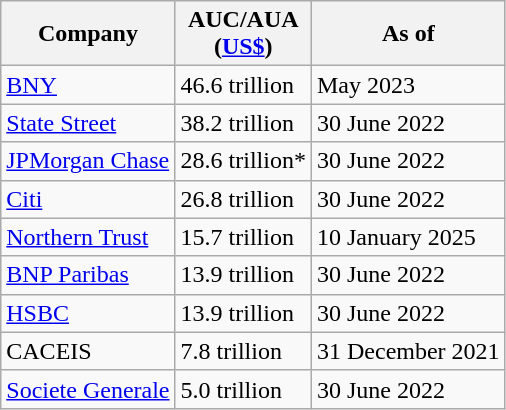<table class="wikitable sortable">
<tr>
<th>Company</th>
<th>AUC/AUA <br>(<a href='#'>US$</a>)</th>
<th>As of</th>
</tr>
<tr>
<td> <a href='#'>BNY</a></td>
<td>46.6 trillion</td>
<td>May 2023</td>
</tr>
<tr>
<td> <a href='#'>State Street</a></td>
<td>38.2 trillion</td>
<td>30 June 2022</td>
</tr>
<tr>
<td> <a href='#'>JPMorgan Chase</a></td>
<td>28.6 trillion*</td>
<td>30 June 2022</td>
</tr>
<tr>
<td> <a href='#'>Citi</a></td>
<td>26.8 trillion</td>
<td>30 June 2022</td>
</tr>
<tr>
<td> <a href='#'>Northern Trust</a></td>
<td>15.7 trillion</td>
<td>10 January 2025</td>
</tr>
<tr>
<td> <a href='#'>BNP Paribas</a></td>
<td>13.9 trillion</td>
<td>30 June 2022</td>
</tr>
<tr>
<td> <a href='#'>HSBC</a></td>
<td>13.9 trillion</td>
<td>30 June 2022</td>
</tr>
<tr>
<td> CACEIS</td>
<td>7.8 trillion</td>
<td>31 December 2021</td>
</tr>
<tr>
<td> <a href='#'>Societe Generale</a></td>
<td>5.0 trillion</td>
<td>30 June 2022</td>
</tr>
</table>
